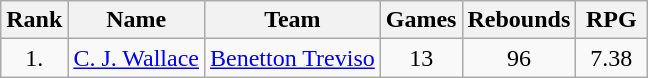<table class="wikitable" style="text-align: center">
<tr>
<th>Rank</th>
<th>Name</th>
<th>Team</th>
<th>Games</th>
<th>Rebounds</th>
<th width=40>RPG</th>
</tr>
<tr>
<td>1.</td>
<td align="left"> <a href='#'>C. J. Wallace</a></td>
<td align="left"> <a href='#'>Benetton Treviso</a></td>
<td>13</td>
<td>96</td>
<td>7.38</td>
</tr>
</table>
